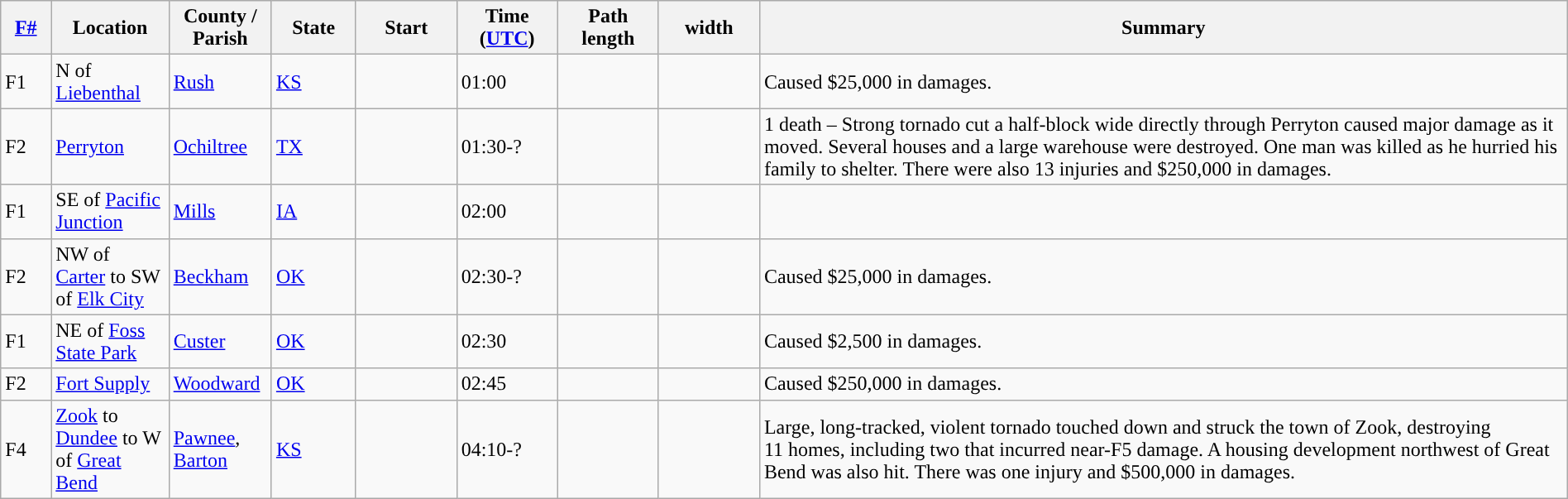<table class="wikitable sortable" style="width:100%;">
<tr>
<th scope="col"  style="width:3%; text-align:center;"><a href='#'>F#</a></th>
<th scope="col"  style="width:7%; text-align:center;" class="unsortable">Location</th>
<th scope="col"  style="width:6%; text-align:center;" class="unsortable">County / Parish</th>
<th scope="col"  style="width:5%; text-align:center;">State</th>
<th scope="col"  style="width:6%; text-align:center;">Start<br></th>
<th scope="col"  style="width:6%; text-align:center;">Time (<a href='#'>UTC</a>)</th>
<th scope="col"  style="width:6%; text-align:center;">Path length</th>
<th scope="col"  style="width:6%; text-align:center;"> width</th>
<th scope="col" class="unsortable" style="width:48%; text-align:center;">Summary</th>
</tr>
<tr>
<td>F1</td>
<td>N of <a href='#'>Liebenthal</a></td>
<td><a href='#'>Rush</a></td>
<td><a href='#'>KS</a></td>
<td></td>
<td>01:00</td>
<td></td>
<td></td>
<td>Caused $25,000 in damages.</td>
</tr>
<tr>
<td>F2</td>
<td><a href='#'>Perryton</a></td>
<td><a href='#'>Ochiltree</a></td>
<td><a href='#'>TX</a></td>
<td></td>
<td>01:30-?</td>
<td></td>
<td></td>
<td>1 death – Strong tornado cut a half-block wide directly through Perryton caused major damage as it moved. Several houses and a large warehouse were destroyed. One man was killed as he hurried his family to shelter. There were also 13 injuries and $250,000 in damages.</td>
</tr>
<tr>
<td>F1</td>
<td>SE of <a href='#'>Pacific Junction</a></td>
<td><a href='#'>Mills</a></td>
<td><a href='#'>IA</a></td>
<td></td>
<td>02:00</td>
<td></td>
<td></td>
<td></td>
</tr>
<tr>
<td>F2</td>
<td>NW of <a href='#'>Carter</a> to SW of <a href='#'>Elk City</a></td>
<td><a href='#'>Beckham</a></td>
<td><a href='#'>OK</a></td>
<td></td>
<td>02:30-?</td>
<td></td>
<td></td>
<td>Caused $25,000 in damages.</td>
</tr>
<tr>
<td>F1</td>
<td>NE of <a href='#'>Foss State Park</a></td>
<td><a href='#'>Custer</a></td>
<td><a href='#'>OK</a></td>
<td></td>
<td>02:30</td>
<td></td>
<td></td>
<td>Caused $2,500 in damages.</td>
</tr>
<tr>
<td>F2</td>
<td><a href='#'>Fort Supply</a></td>
<td><a href='#'>Woodward</a></td>
<td><a href='#'>OK</a></td>
<td></td>
<td>02:45</td>
<td></td>
<td></td>
<td>Caused $250,000 in damages.</td>
</tr>
<tr>
<td>F4</td>
<td><a href='#'>Zook</a> to <a href='#'>Dundee</a> to W of <a href='#'>Great Bend</a></td>
<td><a href='#'>Pawnee</a>, <a href='#'>Barton</a></td>
<td><a href='#'>KS</a></td>
<td></td>
<td>04:10-?</td>
<td></td>
<td></td>
<td>Large, long-tracked, violent tornado touched down and struck the town of Zook, destroying 11 homes, including two that incurred near-F5 damage. A housing development northwest of Great Bend was also hit. There was one injury and $500,000 in damages.</td>
</tr>
</table>
